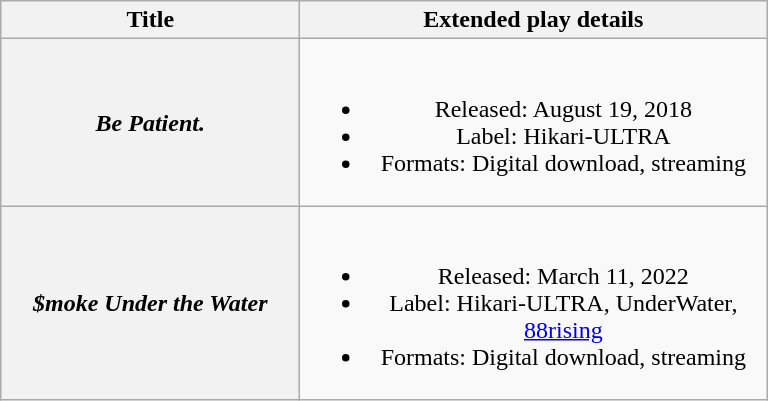<table class="wikitable plainrowheaders" style="text-align:center;">
<tr>
<th scope="col" style="width:12em;">Title</th>
<th scope="col" style="width:19em;">Extended play details</th>
</tr>
<tr>
<th scope="row"><em>Be Patient.</em></th>
<td><br><ul><li>Released: August 19, 2018</li><li>Label: Hikari-ULTRA</li><li>Formats: Digital download, streaming</li></ul></td>
</tr>
<tr>
<th scope="row"><em>$moke Under the Water</em> </th>
<td><br><ul><li>Released: March 11, 2022</li><li>Label: Hikari-ULTRA, UnderWater, <a href='#'>88rising</a></li><li>Formats: Digital download, streaming</li></ul></td>
</tr>
</table>
